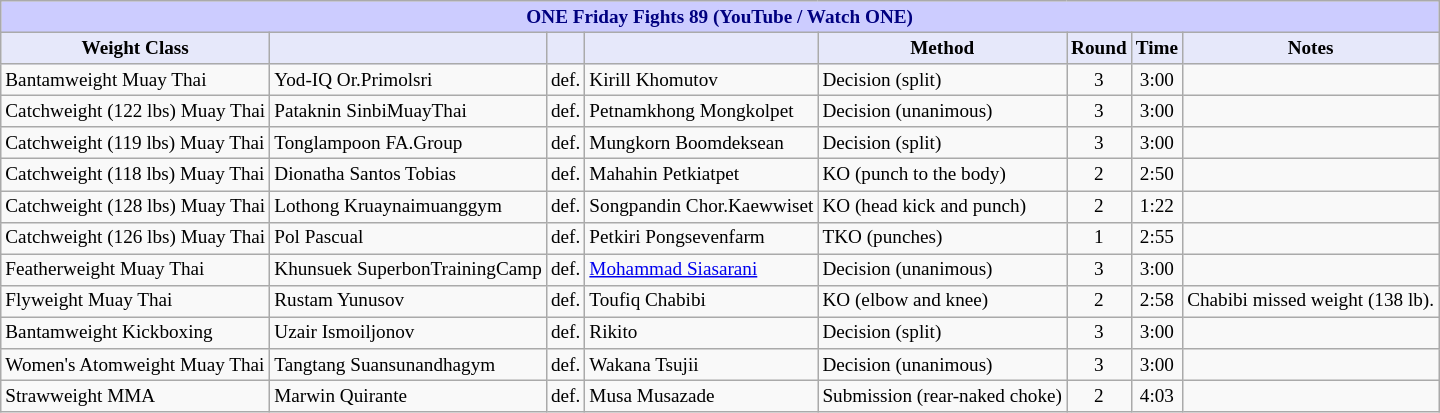<table class="wikitable" style="font-size: 80%;">
<tr>
<th colspan="8" style="background-color: #ccf; color: #000080; text-align: center;"><strong>ONE Friday Fights 89 (YouTube / Watch ONE)</strong></th>
</tr>
<tr>
<th colspan="1" style="background-color: #E6E8FA; color: #000000; text-align: center;">Weight Class</th>
<th colspan="1" style="background-color: #E6E8FA; color: #000000; text-align: center;"></th>
<th colspan="1" style="background-color: #E6E8FA; color: #000000; text-align: center;"></th>
<th colspan="1" style="background-color: #E6E8FA; color: #000000; text-align: center;"></th>
<th colspan="1" style="background-color: #E6E8FA; color: #000000; text-align: center;">Method</th>
<th colspan="1" style="background-color: #E6E8FA; color: #000000; text-align: center;">Round</th>
<th colspan="1" style="background-color: #E6E8FA; color: #000000; text-align: center;">Time</th>
<th colspan="1" style="background-color: #E6E8FA; color: #000000; text-align: center;">Notes</th>
</tr>
<tr>
<td>Bantamweight Muay Thai</td>
<td> Yod-IQ Or.Primolsri</td>
<td>def.</td>
<td> Kirill Khomutov</td>
<td>Decision (split)</td>
<td align=center>3</td>
<td align=center>3:00</td>
<td></td>
</tr>
<tr>
<td>Catchweight (122 lbs) Muay Thai</td>
<td> Pataknin SinbiMuayThai</td>
<td>def.</td>
<td> Petnamkhong Mongkolpet</td>
<td>Decision (unanimous)</td>
<td align=center>3</td>
<td align=center>3:00</td>
<td></td>
</tr>
<tr>
<td>Catchweight (119 lbs) Muay Thai</td>
<td> Tonglampoon FA.Group</td>
<td>def.</td>
<td> Mungkorn Boomdeksean</td>
<td>Decision (split)</td>
<td align=center>3</td>
<td align=center>3:00</td>
<td></td>
</tr>
<tr>
<td>Catchweight (118 lbs) Muay Thai</td>
<td> Dionatha Santos Tobias</td>
<td>def.</td>
<td> Mahahin Petkiatpet</td>
<td>KO (punch to the body)</td>
<td align=center>2</td>
<td align=center>2:50</td>
<td></td>
</tr>
<tr>
<td>Catchweight (128 lbs) Muay Thai</td>
<td> Lothong Kruaynaimuanggym</td>
<td>def.</td>
<td> Songpandin Chor.Kaewwiset</td>
<td>KO (head kick and punch)</td>
<td align=center>2</td>
<td align=center>1:22</td>
<td></td>
</tr>
<tr>
<td>Catchweight (126 lbs) Muay Thai</td>
<td> Pol Pascual</td>
<td>def.</td>
<td> Petkiri Pongsevenfarm</td>
<td>TKO (punches)</td>
<td align=center>1</td>
<td align=center>2:55</td>
<td></td>
</tr>
<tr>
<td>Featherweight Muay Thai</td>
<td> Khunsuek SuperbonTrainingCamp</td>
<td>def.</td>
<td> <a href='#'>Mohammad Siasarani</a></td>
<td>Decision (unanimous)</td>
<td align=center>3</td>
<td align=center>3:00</td>
<td></td>
</tr>
<tr>
<td>Flyweight Muay Thai</td>
<td> Rustam Yunusov</td>
<td>def.</td>
<td> Toufiq Chabibi</td>
<td>KO (elbow and knee)</td>
<td align=center>2</td>
<td align=center>2:58</td>
<td>Chabibi missed weight (138 lb).</td>
</tr>
<tr>
<td>Bantamweight Kickboxing</td>
<td> Uzair Ismoiljonov</td>
<td>def.</td>
<td> Rikito</td>
<td>Decision (split)</td>
<td align=center>3</td>
<td align=center>3:00</td>
<td></td>
</tr>
<tr>
<td>Women's Atomweight Muay Thai</td>
<td> Tangtang Suansunandhagym</td>
<td>def.</td>
<td> Wakana Tsujii</td>
<td>Decision (unanimous)</td>
<td align=center>3</td>
<td align=center>3:00</td>
<td></td>
</tr>
<tr>
<td>Strawweight MMA</td>
<td> Marwin Quirante</td>
<td>def.</td>
<td> Musa Musazade</td>
<td>Submission (rear-naked choke)</td>
<td align=center>2</td>
<td align=center>4:03</td>
<td></td>
</tr>
</table>
